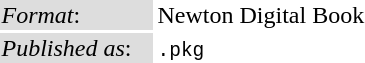<table style="text-align:left;">
<tr>
<td style="background:#ddd; width:100px;"><em>Format</em>:</td>
<td>Newton Digital Book</td>
</tr>
<tr>
<td style="background:#ddd;"><em>Published as</em>:</td>
<td><code>.pkg</code></td>
</tr>
</table>
